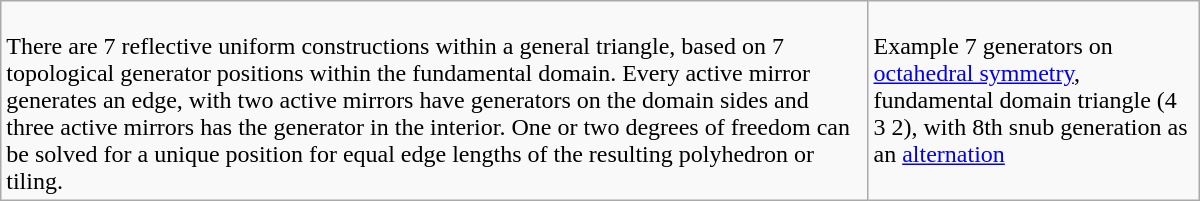<table class=wikitable width=800>
<tr valign=top>
<td><br>There are 7 reflective uniform constructions within a general triangle, based on 7 topological generator positions within the fundamental domain. Every active mirror generates an edge, with two active mirrors have generators on the domain sides and three active mirrors has the generator in the interior. One or two degrees of freedom can be solved for a unique position for equal edge lengths of the resulting polyhedron or tiling.</td>
<td><br>Example 7 generators on <a href='#'>octahedral symmetry</a>, fundamental domain triangle (4 3 2), with 8th snub generation as an <a href='#'>alternation</a></td>
</tr>
</table>
